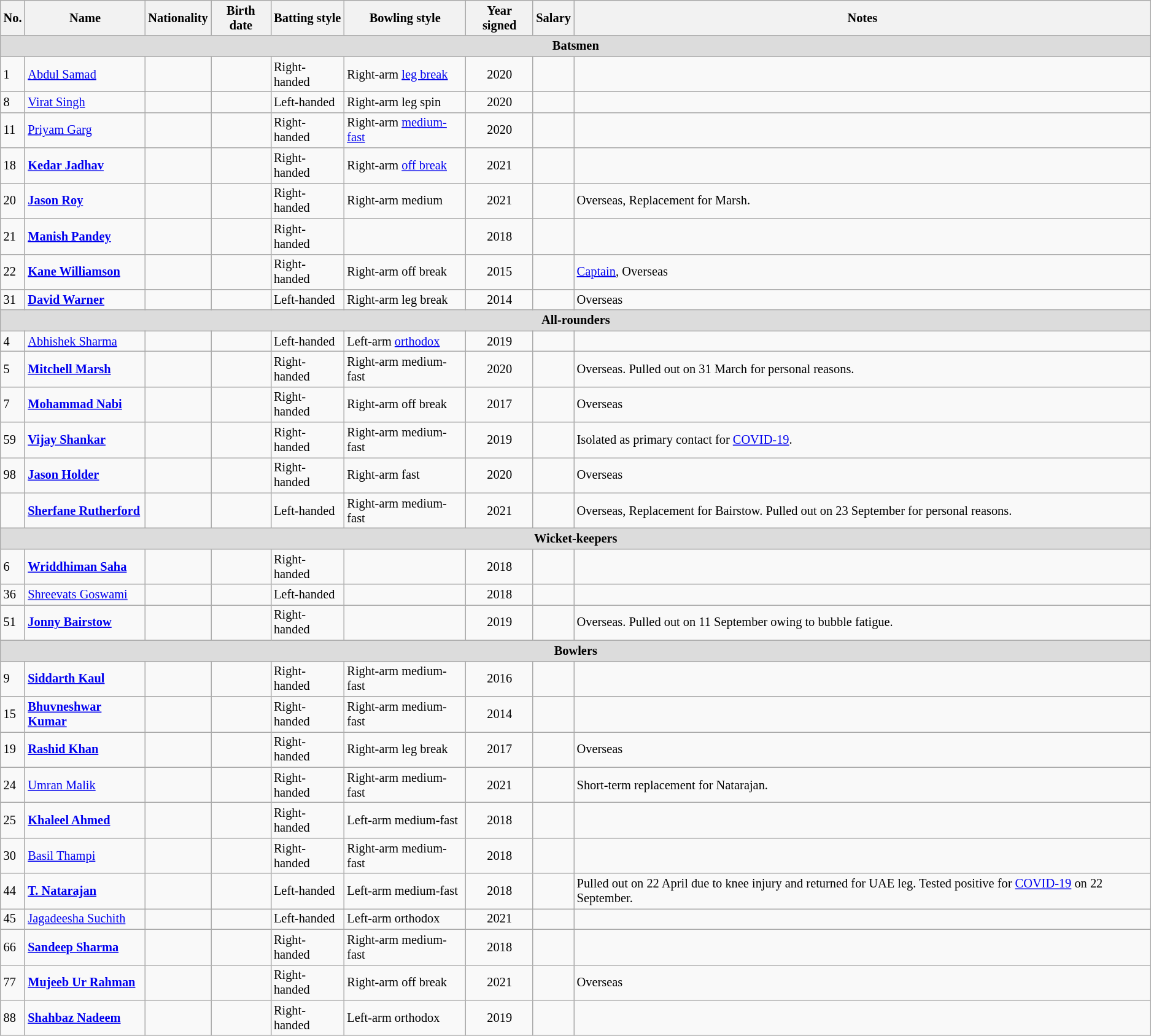<table class="wikitable"  style="font-size:85%;">
<tr>
<th>No.</th>
<th>Name</th>
<th>Nationality</th>
<th>Birth date</th>
<th>Batting style</th>
<th>Bowling style</th>
<th>Year signed</th>
<th>Salary</th>
<th>Notes</th>
</tr>
<tr>
<th colspan="9"  style="background:#dcdcdc; text-align:center;">Batsmen</th>
</tr>
<tr>
<td>1</td>
<td><a href='#'>Abdul Samad</a></td>
<td></td>
<td></td>
<td>Right-handed</td>
<td>Right-arm <a href='#'>leg break</a></td>
<td style="text-align:center;">2020</td>
<td style="text-align:right;"></td>
<td></td>
</tr>
<tr>
<td>8</td>
<td><a href='#'>Virat Singh</a></td>
<td></td>
<td></td>
<td>Left-handed</td>
<td>Right-arm leg spin</td>
<td style="text-align:center;">2020</td>
<td style="text-align:right;"></td>
<td></td>
</tr>
<tr>
<td>11</td>
<td><a href='#'>Priyam Garg</a></td>
<td></td>
<td></td>
<td>Right-handed</td>
<td>Right-arm <a href='#'>medium-fast</a></td>
<td style="text-align:center;">2020</td>
<td style="text-align:right;"></td>
<td></td>
</tr>
<tr>
<td>18</td>
<td><strong><a href='#'>Kedar Jadhav</a></strong></td>
<td></td>
<td></td>
<td>Right-handed</td>
<td>Right-arm <a href='#'>off break</a></td>
<td style="text-align:center;">2021</td>
<td style="text-align:right;"></td>
<td></td>
</tr>
<tr>
<td>20</td>
<td><strong><a href='#'>Jason Roy</a></strong></td>
<td></td>
<td></td>
<td>Right-handed</td>
<td>Right-arm medium</td>
<td style="text-align:center;">2021</td>
<td style="text-align:right;"></td>
<td>Overseas, Replacement for Marsh.</td>
</tr>
<tr>
<td>21</td>
<td><strong><a href='#'>Manish Pandey</a></strong></td>
<td></td>
<td></td>
<td>Right-handed</td>
<td></td>
<td style="text-align:center;">2018</td>
<td style="text-align:right;"></td>
<td></td>
</tr>
<tr>
<td>22</td>
<td><strong><a href='#'>Kane Williamson</a></strong></td>
<td></td>
<td></td>
<td>Right-handed</td>
<td>Right-arm off break</td>
<td style="text-align:center;">2015</td>
<td style="text-align:right;"></td>
<td><a href='#'>Captain</a>, Overseas</td>
</tr>
<tr>
<td>31</td>
<td><strong><a href='#'>David Warner</a></strong></td>
<td></td>
<td></td>
<td>Left-handed</td>
<td>Right-arm leg break</td>
<td style="text-align:center;">2014</td>
<td style="text-align:right;"></td>
<td>Overseas</td>
</tr>
<tr>
<th colspan="9"  style="background:#dcdcdc; text-align:center;">All-rounders</th>
</tr>
<tr>
<td>4</td>
<td><a href='#'>Abhishek Sharma</a></td>
<td></td>
<td></td>
<td>Left-handed</td>
<td>Left-arm <a href='#'>orthodox</a></td>
<td style="text-align:center;">2019</td>
<td style="text-align:right;"></td>
<td></td>
</tr>
<tr>
<td>5</td>
<td><strong><a href='#'>Mitchell Marsh</a></strong></td>
<td></td>
<td></td>
<td>Right-handed</td>
<td>Right-arm medium-fast</td>
<td style="text-align:center;">2020</td>
<td style="text-align:right;"></td>
<td>Overseas. Pulled out on 31 March for personal reasons.</td>
</tr>
<tr>
<td>7</td>
<td><strong><a href='#'>Mohammad Nabi</a></strong></td>
<td></td>
<td></td>
<td>Right-handed</td>
<td>Right-arm off break</td>
<td style="text-align:center;">2017</td>
<td style="text-align:right;"></td>
<td>Overseas</td>
</tr>
<tr>
<td>59</td>
<td><strong><a href='#'>Vijay Shankar</a></strong></td>
<td></td>
<td></td>
<td>Right-handed</td>
<td>Right-arm medium-fast</td>
<td style="text-align:center;">2019</td>
<td style="text-align:right;"></td>
<td>Isolated as primary contact for <a href='#'>COVID-19</a>.</td>
</tr>
<tr>
<td>98</td>
<td><strong><a href='#'>Jason Holder</a></strong></td>
<td></td>
<td></td>
<td>Right-handed</td>
<td>Right-arm fast</td>
<td style="text-align:center;">2020</td>
<td style="text-align:right;"></td>
<td>Overseas</td>
</tr>
<tr>
<td></td>
<td><strong><a href='#'>Sherfane Rutherford</a></strong></td>
<td></td>
<td></td>
<td>Left-handed</td>
<td>Right-arm medium-fast</td>
<td style="text-align:center;">2021</td>
<td style="text-align:right;"></td>
<td>Overseas, Replacement for Bairstow. Pulled out on 23 September for personal reasons.</td>
</tr>
<tr>
<th colspan="9"  style="background:#dcdcdc; text-align:center;">Wicket-keepers</th>
</tr>
<tr>
<td>6</td>
<td><strong><a href='#'>Wriddhiman Saha</a></strong></td>
<td></td>
<td></td>
<td>Right-handed</td>
<td></td>
<td style="text-align:center;">2018</td>
<td style="text-align:right;"></td>
<td></td>
</tr>
<tr>
<td>36</td>
<td><a href='#'>Shreevats Goswami</a></td>
<td></td>
<td></td>
<td>Left-handed</td>
<td></td>
<td style="text-align:center;">2018</td>
<td style="text-align:right;"></td>
<td></td>
</tr>
<tr ->
<td>51</td>
<td><strong><a href='#'>Jonny Bairstow</a></strong></td>
<td></td>
<td></td>
<td>Right-handed</td>
<td></td>
<td style="text-align:center;">2019</td>
<td style="text-align:right;"></td>
<td>Overseas. Pulled out on 11 September owing to bubble fatigue.</td>
</tr>
<tr>
<th colspan="9"  style="background:#dcdcdc; text-align:center;">Bowlers</th>
</tr>
<tr>
<td>9</td>
<td><strong><a href='#'>Siddarth Kaul</a></strong></td>
<td></td>
<td></td>
<td>Right-handed</td>
<td>Right-arm medium-fast</td>
<td style="text-align:center;">2016</td>
<td style="text-align:right;"></td>
<td></td>
</tr>
<tr>
<td>15</td>
<td><strong><a href='#'>Bhuvneshwar Kumar</a></strong></td>
<td></td>
<td></td>
<td>Right-handed</td>
<td>Right-arm medium-fast</td>
<td style="text-align:center;">2014</td>
<td style="text-align:right;"></td>
<td></td>
</tr>
<tr>
<td>19</td>
<td><strong><a href='#'>Rashid Khan</a></strong></td>
<td></td>
<td></td>
<td>Right-handed</td>
<td>Right-arm leg break</td>
<td style="text-align:center;">2017</td>
<td style="text-align:right;"></td>
<td>Overseas</td>
</tr>
<tr>
<td>24</td>
<td><a href='#'>Umran Malik</a></td>
<td></td>
<td></td>
<td>Right-handed</td>
<td>Right-arm medium-fast</td>
<td style="text-align:center;">2021</td>
<td style="text-align:right;"></td>
<td>Short-term replacement for Natarajan.</td>
</tr>
<tr>
<td>25</td>
<td><strong><a href='#'>Khaleel Ahmed</a></strong></td>
<td></td>
<td></td>
<td>Right-handed</td>
<td>Left-arm medium-fast</td>
<td style="text-align:center;">2018</td>
<td style="text-align:right;"></td>
<td></td>
</tr>
<tr>
<td>30</td>
<td><a href='#'>Basil Thampi</a></td>
<td></td>
<td></td>
<td>Right-handed</td>
<td>Right-arm medium-fast</td>
<td style="text-align:center;">2018</td>
<td style="text-align:right;"></td>
<td></td>
</tr>
<tr>
<td>44</td>
<td><strong><a href='#'>T. Natarajan</a></strong></td>
<td></td>
<td></td>
<td>Left-handed</td>
<td>Left-arm medium-fast</td>
<td style="text-align:center;">2018</td>
<td style="text-align:right;"></td>
<td>Pulled out on 22 April due to knee injury and returned for UAE leg. Tested positive for <a href='#'>COVID-19</a> on 22 September.</td>
</tr>
<tr>
<td>45</td>
<td><a href='#'>Jagadeesha Suchith</a></td>
<td></td>
<td></td>
<td>Left-handed</td>
<td>Left-arm orthodox</td>
<td style="text-align:center;">2021</td>
<td style="text-align:right;"></td>
<td></td>
</tr>
<tr>
<td>66</td>
<td><strong><a href='#'>Sandeep Sharma</a></strong></td>
<td></td>
<td></td>
<td>Right-handed</td>
<td>Right-arm medium-fast</td>
<td style="text-align:center;">2018</td>
<td style="text-align:right;"></td>
<td></td>
</tr>
<tr>
<td>77</td>
<td><strong><a href='#'>Mujeeb Ur Rahman</a></strong></td>
<td></td>
<td></td>
<td>Right-handed</td>
<td>Right-arm off break</td>
<td style="text-align:center;">2021</td>
<td style="text-align:right;"></td>
<td>Overseas</td>
</tr>
<tr>
<td>88</td>
<td><strong><a href='#'>Shahbaz Nadeem</a></strong></td>
<td></td>
<td></td>
<td>Right-handed</td>
<td>Left-arm orthodox</td>
<td style="text-align:center;">2019</td>
<td style="text-align:right;"></td>
<td></td>
</tr>
</table>
